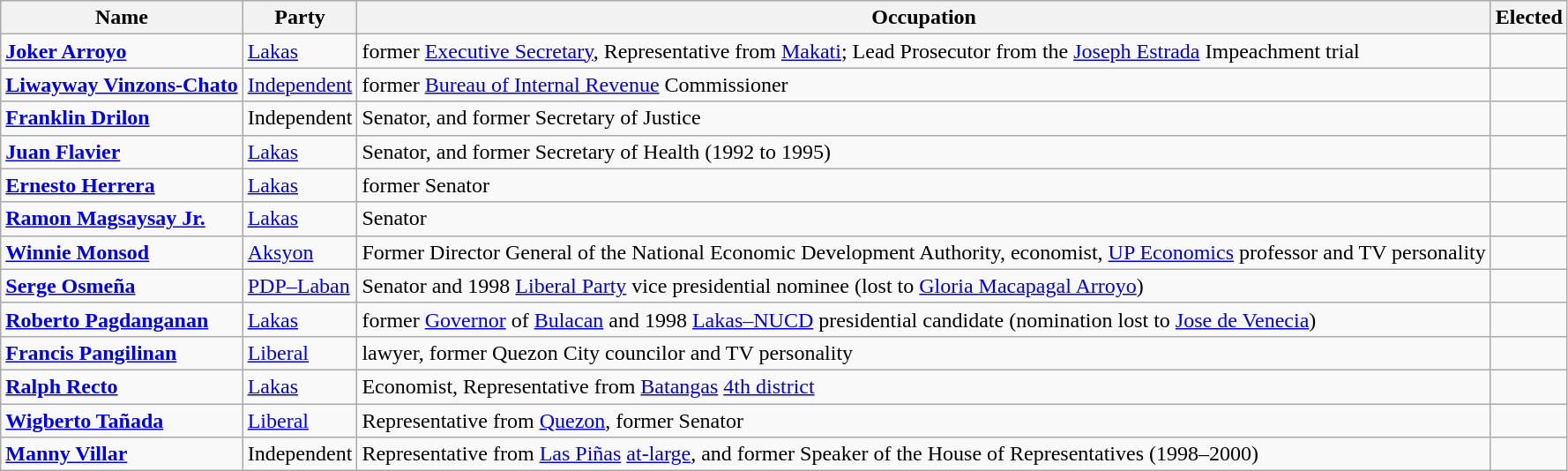<table class="wikitable">
<tr>
<th>Name</th>
<th>Party</th>
<th>Occupation</th>
<th>Elected</th>
</tr>
<tr>
<td><strong><a href='#'>Joker Arroyo</a></strong></td>
<td><a href='#'>Lakas</a></td>
<td>former <a href='#'>Executive Secretary</a>, Representative from <a href='#'>Makati</a>; Lead Prosecutor from the <a href='#'>Joseph Estrada</a> Impeachment trial</td>
<td></td>
</tr>
<tr>
<td><strong><a href='#'>Liwayway Vinzons-Chato</a></strong></td>
<td><a href='#'>Independent</a></td>
<td>former <a href='#'>Bureau of Internal Revenue</a> Commissioner</td>
<td></td>
</tr>
<tr>
<td><strong><a href='#'>Franklin Drilon</a></strong></td>
<td>Independent</td>
<td>Senator, and former Secretary of Justice</td>
<td></td>
</tr>
<tr>
<td><strong><a href='#'>Juan Flavier</a></strong></td>
<td><a href='#'>Lakas</a></td>
<td>Senator, and former Secretary of Health (1992 to 1995)</td>
<td></td>
</tr>
<tr>
<td><strong><a href='#'>Ernesto Herrera</a></strong></td>
<td><a href='#'>Lakas</a></td>
<td>former Senator</td>
<td></td>
</tr>
<tr>
<td><strong><a href='#'>Ramon Magsaysay Jr.</a></strong></td>
<td><a href='#'>Lakas</a></td>
<td>Senator</td>
<td></td>
</tr>
<tr>
<td><strong><a href='#'>Winnie Monsod</a></strong></td>
<td><a href='#'>Aksyon</a></td>
<td>Former Director General of the National Economic Development Authority, economist, <a href='#'>UP Economics</a> professor and TV personality</td>
<td></td>
</tr>
<tr>
<td><strong><a href='#'>Serge Osmeña</a></strong></td>
<td><a href='#'>PDP–Laban</a></td>
<td>Senator and 1998 <a href='#'>Liberal Party</a> vice presidential nominee (lost to <a href='#'>Gloria Macapagal Arroyo</a>)</td>
<td></td>
</tr>
<tr>
<td><strong><a href='#'>Roberto Pagdanganan</a></strong></td>
<td><a href='#'>Lakas</a></td>
<td>former <a href='#'>Governor</a> of <a href='#'>Bulacan</a> and 1998 <a href='#'>Lakas–NUCD</a> presidential candidate (nomination lost to <a href='#'>Jose de Venecia</a>)</td>
<td></td>
</tr>
<tr>
<td><strong><a href='#'>Francis Pangilinan</a></strong></td>
<td><a href='#'>Liberal</a></td>
<td>lawyer, former Quezon City councilor and TV personality</td>
<td></td>
</tr>
<tr>
<td><strong><a href='#'>Ralph Recto</a></strong></td>
<td><a href='#'>Lakas</a></td>
<td>Economist, Representative from <a href='#'>Batangas</a> <a href='#'>4th district</a></td>
<td></td>
</tr>
<tr>
<td><strong><a href='#'>Wigberto Tañada</a></strong></td>
<td><a href='#'>Liberal</a></td>
<td>Representative from <a href='#'>Quezon</a>, former Senator</td>
<td></td>
</tr>
<tr>
<td><strong><a href='#'>Manny Villar</a></strong></td>
<td>Independent</td>
<td>Representative from <a href='#'>Las Piñas</a> <a href='#'>at-large</a>, and former Speaker of the House of Representatives (1998–2000)</td>
<td></td>
</tr>
</table>
